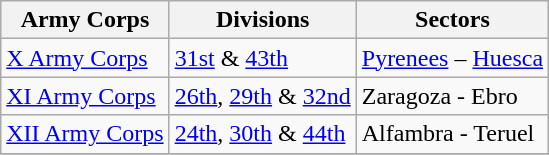<table class="wikitable">
<tr>
<th>Army Corps</th>
<th>Divisions</th>
<th>Sectors</th>
</tr>
<tr>
<td><a href='#'>X Army Corps</a></td>
<td><a href='#'>31st</a> & <a href='#'>43th</a></td>
<td><a href='#'>Pyrenees</a> – <a href='#'>Huesca</a></td>
</tr>
<tr>
<td><a href='#'>XI Army Corps</a></td>
<td><a href='#'>26th</a>, <a href='#'>29th</a> & <a href='#'>32nd</a></td>
<td>Zaragoza - Ebro</td>
</tr>
<tr>
<td><a href='#'>XII Army Corps</a></td>
<td><a href='#'>24th</a>, <a href='#'>30th</a> & <a href='#'>44th</a></td>
<td>Alfambra - Teruel</td>
</tr>
<tr>
</tr>
</table>
